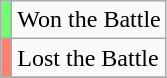<table class="wikitable sortable">
<tr>
<td style="background:#73FB76;"></td>
<td>Won the Battle</td>
</tr>
<tr>
<td style="background:salmon"></td>
<td>Lost the Battle</td>
</tr>
<tr>
</tr>
</table>
